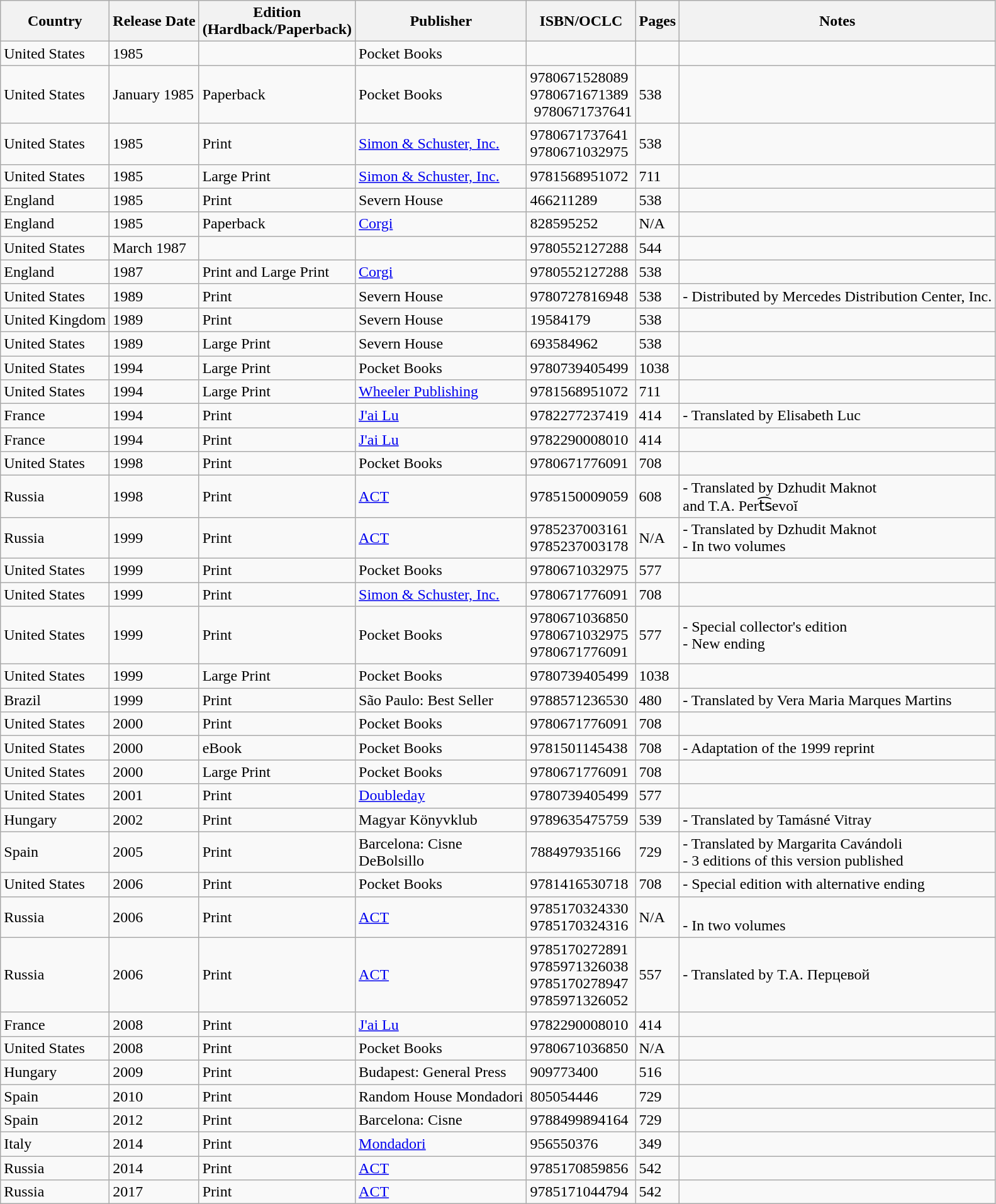<table class="wikitable">
<tr>
<th>Country</th>
<th>Release Date</th>
<th>Edition<br>(Hardback/Paperback)</th>
<th>Publisher</th>
<th>ISBN/OCLC</th>
<th>Pages</th>
<th>Notes</th>
</tr>
<tr>
<td>United States</td>
<td>1985</td>
<td></td>
<td>Pocket Books</td>
<td></td>
<td></td>
<td></td>
</tr>
<tr>
<td>United States</td>
<td>January 1985</td>
<td>Paperback</td>
<td>Pocket Books</td>
<td>9780671528089<br>9780671671389<br> 9780671737641</td>
<td>538 </td>
<td></td>
</tr>
<tr>
<td>United States</td>
<td>1985</td>
<td>Print</td>
<td><a href='#'>Simon & Schuster, Inc.</a></td>
<td>9780671737641<br>9780671032975</td>
<td>538 </td>
<td></td>
</tr>
<tr>
<td>United States</td>
<td>1985</td>
<td>Large Print</td>
<td><a href='#'>Simon & Schuster, Inc.</a></td>
<td>9781568951072</td>
<td>711 </td>
<td></td>
</tr>
<tr>
<td>England</td>
<td>1985</td>
<td>Print</td>
<td>Severn House</td>
<td>466211289</td>
<td>538 </td>
<td></td>
</tr>
<tr>
<td>England</td>
<td>1985</td>
<td>Paperback</td>
<td><a href='#'>Corgi</a></td>
<td>828595252</td>
<td>N/A </td>
<td></td>
</tr>
<tr>
<td>United States</td>
<td>March 1987</td>
<td></td>
<td></td>
<td>9780552127288</td>
<td>544 </td>
<td></td>
</tr>
<tr>
<td>England</td>
<td>1987</td>
<td>Print and Large Print</td>
<td><a href='#'>Corgi</a></td>
<td>9780552127288</td>
<td>538 </td>
<td></td>
</tr>
<tr>
<td>United States</td>
<td>1989</td>
<td>Print</td>
<td>Severn House</td>
<td>9780727816948</td>
<td>538 </td>
<td>- Distributed by Mercedes Distribution Center, Inc.</td>
</tr>
<tr>
<td>United Kingdom</td>
<td>1989</td>
<td>Print</td>
<td>Severn House</td>
<td>19584179</td>
<td>538 </td>
<td></td>
</tr>
<tr>
<td>United States</td>
<td>1989</td>
<td>Large Print</td>
<td>Severn House</td>
<td>693584962</td>
<td>538 </td>
<td></td>
</tr>
<tr>
<td>United States</td>
<td>1994</td>
<td>Large Print</td>
<td>Pocket Books</td>
<td>9780739405499</td>
<td>1038 </td>
<td></td>
</tr>
<tr>
<td>United States</td>
<td>1994</td>
<td>Large Print</td>
<td><a href='#'>Wheeler Publishing</a></td>
<td>9781568951072</td>
<td>711 </td>
<td></td>
</tr>
<tr>
<td>France</td>
<td>1994</td>
<td>Print</td>
<td><a href='#'>J'ai Lu</a></td>
<td>9782277237419</td>
<td>414 </td>
<td>- Translated by Elisabeth Luc</td>
</tr>
<tr>
<td>France</td>
<td>1994</td>
<td>Print</td>
<td><a href='#'>J'ai Lu</a></td>
<td>9782290008010</td>
<td>414 </td>
<td></td>
</tr>
<tr>
<td>United States</td>
<td>1998</td>
<td>Print</td>
<td>Pocket Books</td>
<td>9780671776091</td>
<td>708 </td>
<td></td>
</tr>
<tr>
<td>Russia</td>
<td>1998</td>
<td>Print</td>
<td><a href='#'>ACT</a></td>
<td>9785150009059</td>
<td>608 </td>
<td>- Translated by Dzhudit Maknot<br>and T.A. Pert︠s︡evoĭ</td>
</tr>
<tr>
<td>Russia</td>
<td>1999</td>
<td>Print</td>
<td><a href='#'>ACT</a></td>
<td>9785237003161<br>9785237003178</td>
<td>N/A </td>
<td>- Translated by Dzhudit Maknot<br>- In two volumes</td>
</tr>
<tr>
<td>United States</td>
<td>1999</td>
<td>Print</td>
<td>Pocket Books</td>
<td>9780671032975</td>
<td>577 </td>
<td></td>
</tr>
<tr>
<td>United States</td>
<td>1999</td>
<td>Print</td>
<td><a href='#'>Simon & Schuster, Inc.</a></td>
<td>9780671776091</td>
<td>708 </td>
<td></td>
</tr>
<tr>
<td>United States</td>
<td>1999</td>
<td>Print</td>
<td>Pocket Books</td>
<td>9780671036850<br>9780671032975<br>9780671776091</td>
<td>577 </td>
<td>- Special collector's edition<br>- New ending</td>
</tr>
<tr>
<td>United States</td>
<td>1999</td>
<td>Large Print</td>
<td>Pocket Books</td>
<td>9780739405499</td>
<td>1038 </td>
<td></td>
</tr>
<tr>
<td>Brazil</td>
<td>1999</td>
<td>Print</td>
<td>São Paulo: Best Seller</td>
<td>9788571236530</td>
<td>480 </td>
<td>- Translated by Vera Maria Marques Martins</td>
</tr>
<tr>
<td>United States</td>
<td>2000</td>
<td>Print</td>
<td>Pocket Books</td>
<td>9780671776091</td>
<td>708 </td>
<td></td>
</tr>
<tr>
<td>United States</td>
<td>2000</td>
<td>eBook</td>
<td>Pocket Books</td>
<td>9781501145438</td>
<td>708 </td>
<td>- Adaptation of the 1999 reprint</td>
</tr>
<tr>
<td>United States</td>
<td>2000</td>
<td>Large Print</td>
<td>Pocket Books</td>
<td>9780671776091</td>
<td>708 </td>
<td></td>
</tr>
<tr>
<td>United States</td>
<td>2001</td>
<td>Print</td>
<td><a href='#'>Doubleday</a></td>
<td>9780739405499</td>
<td>577 </td>
<td></td>
</tr>
<tr>
<td>Hungary</td>
<td>2002</td>
<td>Print</td>
<td>Magyar Könyvklub</td>
<td>9789635475759</td>
<td>539 </td>
<td>- Translated by Tamásné Vitray</td>
</tr>
<tr>
<td>Spain</td>
<td>2005</td>
<td>Print</td>
<td>Barcelona: Cisne<br>DeBolsillo</td>
<td>788497935166</td>
<td>729 </td>
<td>- Translated by Margarita Cavándoli<br>- 3 editions of this version published</td>
</tr>
<tr>
<td>United States</td>
<td>2006</td>
<td>Print</td>
<td>Pocket Books</td>
<td>9781416530718</td>
<td>708 </td>
<td>- Special edition with alternative ending</td>
</tr>
<tr>
<td>Russia</td>
<td>2006</td>
<td>Print</td>
<td><a href='#'>ACT</a></td>
<td>9785170324330<br>9785170324316 </td>
<td>N/A </td>
<td><br>- In two volumes</td>
</tr>
<tr>
<td>Russia</td>
<td>2006</td>
<td>Print</td>
<td><a href='#'>ACT</a></td>
<td>9785170272891<br>9785971326038<br>9785170278947<br>9785971326052</td>
<td>557 </td>
<td>- Translated by Т.А. Перцевой</td>
</tr>
<tr>
<td>France</td>
<td>2008</td>
<td>Print</td>
<td><a href='#'>J'ai Lu</a></td>
<td>9782290008010</td>
<td>414 </td>
<td></td>
</tr>
<tr>
<td>United States</td>
<td>2008</td>
<td>Print</td>
<td>Pocket Books</td>
<td>9780671036850</td>
<td>N/A </td>
<td></td>
</tr>
<tr>
<td>Hungary</td>
<td>2009</td>
<td>Print</td>
<td>Budapest: General Press</td>
<td>909773400</td>
<td>516 </td>
<td></td>
</tr>
<tr>
<td>Spain</td>
<td>2010</td>
<td>Print</td>
<td>Random House Mondadori</td>
<td>805054446</td>
<td>729 </td>
<td></td>
</tr>
<tr>
<td>Spain</td>
<td>2012</td>
<td>Print</td>
<td>Barcelona: Cisne</td>
<td>9788499894164</td>
<td>729 </td>
<td></td>
</tr>
<tr>
<td>Italy</td>
<td>2014</td>
<td>Print</td>
<td><a href='#'>Mondadori</a></td>
<td>956550376</td>
<td>349 </td>
<td></td>
</tr>
<tr>
<td>Russia</td>
<td>2014</td>
<td>Print</td>
<td><a href='#'>ACT</a></td>
<td>9785170859856</td>
<td>542 </td>
<td></td>
</tr>
<tr>
<td>Russia</td>
<td>2017</td>
<td>Print</td>
<td><a href='#'>ACT</a></td>
<td>9785171044794</td>
<td>542 </td>
<td></td>
</tr>
</table>
